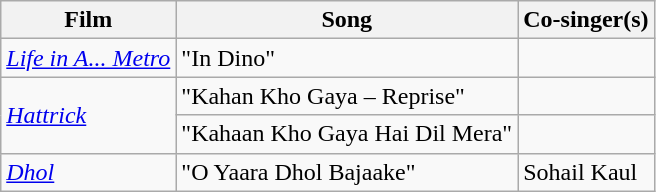<table class="wikitable plainrowheaders" textcolor:#000;">
<tr>
<th scope="col"><strong>Film</strong></th>
<th scope="col"><strong>Song</strong></th>
<th scope="col"><strong>Co-singer(s)</strong></th>
</tr>
<tr>
<td><em><a href='#'>Life in A... Metro</a></em></td>
<td>"In Dino"</td>
<td></td>
</tr>
<tr>
<td rowspan="2"><em><a href='#'>Hattrick</a></em></td>
<td>"Kahan Kho Gaya – Reprise"</td>
<td></td>
</tr>
<tr>
<td>"Kahaan Kho Gaya Hai Dil Mera"</td>
<td></td>
</tr>
<tr>
<td><em><a href='#'>Dhol</a></em></td>
<td>"O Yaara Dhol Bajaake"</td>
<td>Sohail Kaul</td>
</tr>
</table>
